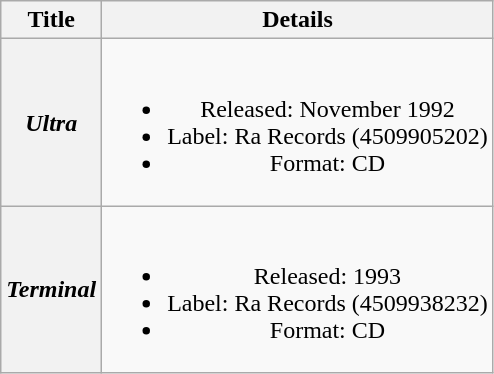<table class="wikitable plainrowheaders" style="text-align:center;" border="1">
<tr>
<th>Title</th>
<th>Details</th>
</tr>
<tr>
<th scope="row"><em>Ultra</em></th>
<td><br><ul><li>Released: November 1992</li><li>Label: Ra Records (4509905202)</li><li>Format: CD</li></ul></td>
</tr>
<tr>
<th scope="row"><em>Terminal</em></th>
<td><br><ul><li>Released: 1993</li><li>Label: Ra Records (4509938232)</li><li>Format: CD</li></ul></td>
</tr>
</table>
